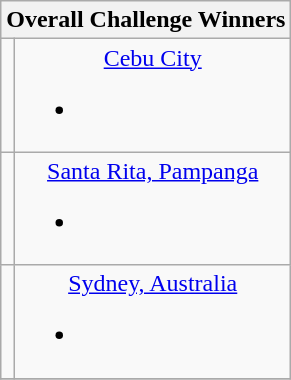<table class="wikitable" style="text-align:center;">
<tr>
<th colspan="2">Overall Challenge Winners</th>
</tr>
<tr>
<td></td>
<td><a href='#'>Cebu City</a><br><ul><li></li></ul></td>
</tr>
<tr>
<td></td>
<td><a href='#'>Santa Rita, Pampanga</a><br><ul><li></li></ul></td>
</tr>
<tr>
<td></td>
<td><a href='#'>Sydney, Australia</a><br><ul><li></li></ul></td>
</tr>
<tr>
</tr>
</table>
